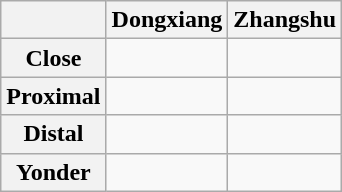<table class="wikitable" style="text-align: center" cellpadding=5>
<tr>
<th></th>
<th>Dongxiang</th>
<th>Zhangshu</th>
</tr>
<tr>
<th>Close</th>
<td></td>
<td></td>
</tr>
<tr>
<th>Proximal</th>
<td></td>
<td></td>
</tr>
<tr>
<th>Distal</th>
<td></td>
<td></td>
</tr>
<tr>
<th>Yonder</th>
<td></td>
<td></td>
</tr>
</table>
